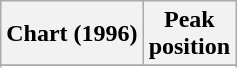<table class="wikitable sortable plainrowheaders" style="text-align:center">
<tr>
<th scope="col">Chart (1996)</th>
<th scope="col">Peak<br>position</th>
</tr>
<tr>
</tr>
<tr>
</tr>
<tr>
</tr>
<tr>
</tr>
<tr>
</tr>
<tr>
</tr>
</table>
